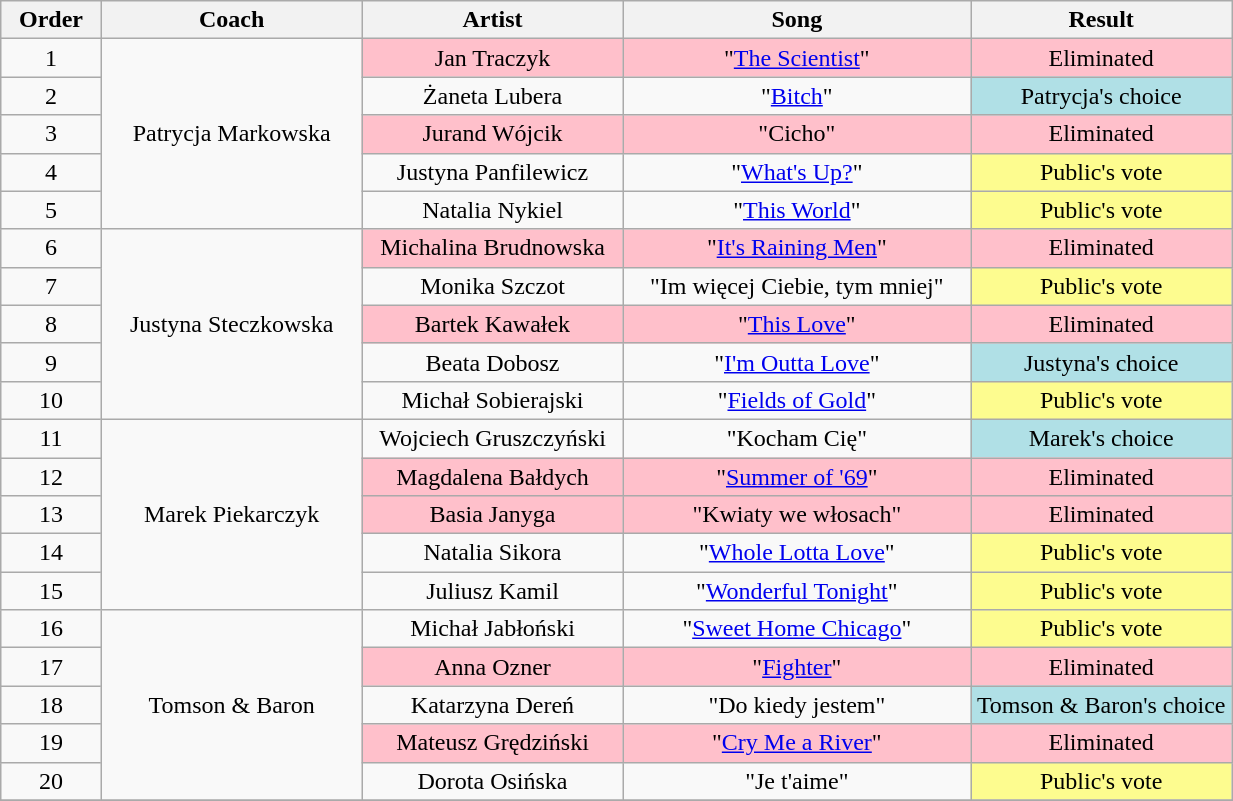<table class="wikitable" style="text-align:center; width:65%;">
<tr>
<th scope="col" width="05%">Order</th>
<th scope="col" width="15%">Coach</th>
<th scope="col" width="15%">Artist</th>
<th scope="col" width="20%">Song</th>
<th scope="col" width="15%">Result</th>
</tr>
<tr>
<td scope="row">1</td>
<td rowspan="5">Patrycja Markowska</td>
<td style="background:pink;">Jan Traczyk</td>
<td style="background:pink;">"<a href='#'>The Scientist</a>"</td>
<td style="background:pink;">Eliminated</td>
</tr>
<tr>
<td scope="row">2</td>
<td>Żaneta Lubera</td>
<td>"<a href='#'>Bitch</a>"</td>
<td style="background:#B0E0E6;">Patrycja's choice</td>
</tr>
<tr>
<td scope="row">3</td>
<td style="background:pink;">Jurand Wójcik</td>
<td style="background:pink;">"Cicho"</td>
<td style="background:pink;">Eliminated</td>
</tr>
<tr>
<td scope="row">4</td>
<td>Justyna Panfilewicz</td>
<td>"<a href='#'>What's Up?</a>"</td>
<td style="background:#fdfc8f;">Public's vote</td>
</tr>
<tr>
<td scope="row">5</td>
<td>Natalia Nykiel</td>
<td>"<a href='#'>This World</a>"</td>
<td style="background:#fdfc8f;">Public's vote</td>
</tr>
<tr>
<td scope="row">6</td>
<td rowspan="5">Justyna Steczkowska</td>
<td style="background:pink;">Michalina Brudnowska</td>
<td style="background:pink;">"<a href='#'>It's Raining Men</a>"</td>
<td style="background:pink;">Eliminated</td>
</tr>
<tr>
<td scope="row">7</td>
<td>Monika Szczot</td>
<td>"Im więcej Ciebie, tym mniej"</td>
<td style="background:#fdfc8f;">Public's vote</td>
</tr>
<tr>
<td scope="row">8</td>
<td style="background:pink;">Bartek Kawałek</td>
<td style="background:pink;">"<a href='#'>This Love</a>"</td>
<td style="background:pink;">Eliminated</td>
</tr>
<tr>
<td scope="row">9</td>
<td>Beata Dobosz</td>
<td>"<a href='#'>I'm Outta Love</a>"</td>
<td style="background:#B0E0E6;">Justyna's choice</td>
</tr>
<tr>
<td scope="row">10</td>
<td>Michał Sobierajski</td>
<td>"<a href='#'>Fields of Gold</a>"</td>
<td style="background:#fdfc8f;">Public's vote</td>
</tr>
<tr>
<td scope="row">11</td>
<td rowspan="5">Marek Piekarczyk</td>
<td>Wojciech Gruszczyński</td>
<td>"Kocham Cię"</td>
<td style="background:#B0E0E6;">Marek's choice</td>
</tr>
<tr>
<td scope="row">12</td>
<td style="background:pink;">Magdalena Bałdych</td>
<td style="background:pink;">"<a href='#'>Summer of '69</a>"</td>
<td style="background:pink;">Eliminated</td>
</tr>
<tr>
<td scope="row">13</td>
<td style="background:pink;">Basia Janyga</td>
<td style="background:pink;">"Kwiaty we włosach"</td>
<td style="background:pink;">Eliminated</td>
</tr>
<tr>
<td scope="row">14</td>
<td>Natalia Sikora</td>
<td>"<a href='#'>Whole Lotta Love</a>"</td>
<td style="background:#fdfc8f;">Public's vote</td>
</tr>
<tr>
<td scope="row">15</td>
<td>Juliusz Kamil</td>
<td>"<a href='#'>Wonderful Tonight</a>"</td>
<td style="background:#fdfc8f;">Public's vote</td>
</tr>
<tr>
<td scope="row">16</td>
<td rowspan="5">Tomson & Baron</td>
<td>Michał Jabłoński</td>
<td>"<a href='#'>Sweet Home Chicago</a>"</td>
<td style="background:#fdfc8f;">Public's vote</td>
</tr>
<tr>
<td scope="row">17</td>
<td style="background:pink;">Anna Ozner</td>
<td style="background:pink;">"<a href='#'>Fighter</a>"</td>
<td style="background:pink;">Eliminated</td>
</tr>
<tr>
<td scope="row">18</td>
<td>Katarzyna Dereń</td>
<td>"Do kiedy jestem"</td>
<td style="background:#B0E0E6;">Tomson & Baron's choice</td>
</tr>
<tr>
<td scope="row">19</td>
<td style="background:pink;">Mateusz Grędziński</td>
<td style="background:pink;">"<a href='#'>Cry Me a River</a>"</td>
<td style="background:pink;">Eliminated</td>
</tr>
<tr>
<td scope="row">20</td>
<td>Dorota Osińska</td>
<td>"Je t'aime"</td>
<td style="background:#fdfc8f;">Public's vote</td>
</tr>
<tr>
</tr>
</table>
